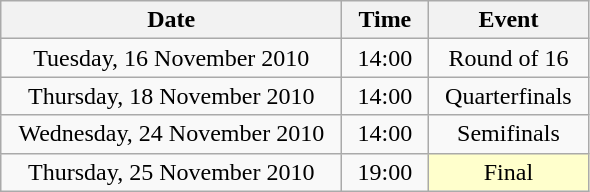<table class = "wikitable" style="text-align:center;">
<tr>
<th width=220>Date</th>
<th width=50>Time</th>
<th width=100>Event</th>
</tr>
<tr>
<td>Tuesday, 16 November 2010</td>
<td>14:00</td>
<td>Round of 16</td>
</tr>
<tr>
<td>Thursday, 18 November 2010</td>
<td>14:00</td>
<td>Quarterfinals</td>
</tr>
<tr>
<td>Wednesday, 24 November 2010</td>
<td>14:00</td>
<td>Semifinals</td>
</tr>
<tr>
<td>Thursday, 25 November 2010</td>
<td>19:00</td>
<td bgcolor=ffffcc>Final</td>
</tr>
</table>
